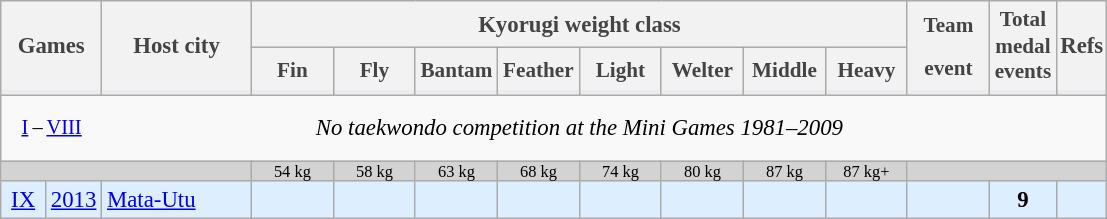<table class=wikitable style="text-align:center; font-size:95%;">
<tr style="line-height:150%;">
<th rowspan="2" colspan="2" style="border-bottom:0px; color:#444;">Games</th>
<th rowspan="2" style="border-bottom:0px; color:#444;">Host city </th>
<th colspan="8" style="border-bottom:0px; color:#444;">Kyorugi weight class</th>
<th colspan="1" style="border-bottom:0px; color:#444; font-size:93%;">Team</th>
<th rowspan="2" style="border-bottom:0px; color:#444; font-size:93%; height:3.3em; line-height:125%; vertical-align:bottom; padding:3px; ">Total<br>medal<br>events</th>
<th rowspan="2" style="border-bottom:0px; color:#444; padding:2px;">Refs</th>
</tr>
<tr style="line-height:150%; font-size:93%; background-color:#eaecf0;">
<th valign=bottom style="width:3.4em; border-bottom:0px; color:#444;">Fin</th>
<th valign=bottom style="width:3.4em; border-bottom:0px; color:#444;">Fly</th>
<th valign=bottom style="width:3.4em; border-bottom:0px; color:#444;">Bantam</th>
<th valign=bottom style="width:3.4em; border-bottom:0px; color:#444;">Feather</th>
<th valign=bottom style="width:3.4em; border-bottom:0px; color:#444;">Light</th>
<th valign=bottom style="width:3.4em; border-bottom:0px; color:#444;">Welter</th>
<th valign=bottom style="width:3.4em; border-bottom:0px; color:#444;">Middle</th>
<th valign=bottom style="width:3.4em; border-bottom:0px; color:#444;">Heavy</th>
<th style="width:3.4em; border:0px; color:#444;">event</th>
</tr>
<tr style="font-size:2px; background-color:#eaecf0;">
<td colspan="2" style="border-top:0px;"> </td>
<td style="border-top:0px;"> </td>
<td style="border-top:0px;"> </td>
<td style="border-top:0px;"> </td>
<td style="border-top:0px;"> </td>
<td style="border-top:0px;"> </td>
<td style="border-top:0px;"> </td>
<td style="border-top:0px;"> </td>
<td style="border-top:0px;"> </td>
<td style="border-top:0px;"> </td>
<td style="border-top:0px;"> </td>
<td style="border-top:0px;"> </td>
<td style="border-top:0px;"> </td>
</tr>
<tr style="height:2.9em;">
<td colspan=2 style="width:1.9em; padding:2px; border-right:0px; font-size:90%;"><a href='#'>I</a> – <a href='#'>VIII</a></td>
<td style="border:0px;"> </td>
<td colspan=8 style="border:0px;"><em>No taekwondo competition at the Mini Games 1981–2009</em></td>
<td colspan=3 style="border-left:0px;"> </td>
</tr>
<tr style="background-color:lightgrey; line-height:8px; font-size:72%">
<td colspan="3"></td>
<td>54 kg</td>
<td>58 kg</td>
<td>63 kg</td>
<td>68 kg</td>
<td>74 kg</td>
<td>80 kg</td>
<td>87 kg</td>
<td>87 kg+</td>
<td colspan="3"></td>
</tr>
<tr bgcolor=#def>
<td style="width:1.5em;"><a href='#'>IX</a></td>
<td align=left><a href='#'>2013</a></td>
<td align=left style="width:6.1em;"><a href='#'>Mata-Utu</a> </td>
<td><br></td>
<td><br></td>
<td><br></td>
<td><br></td>
<td><br></td>
<td><br></td>
<td><br></td>
<td><br></td>
<td><br></td>
<td><strong>9</strong></td>
<td><br></td>
</tr>
</table>
